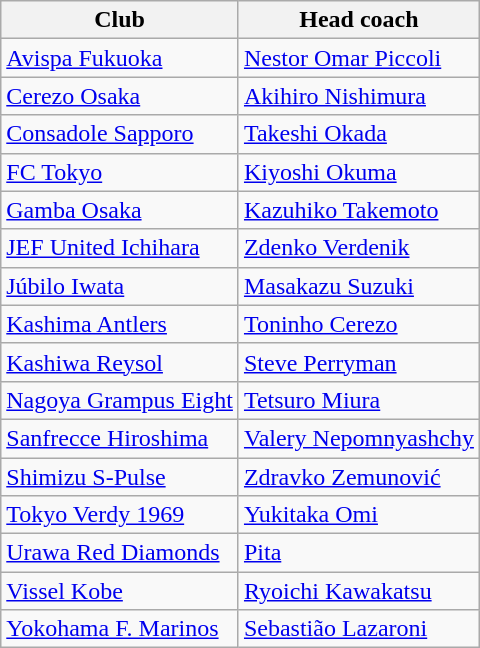<table class="wikitable sortable" style="text-align: left;">
<tr>
<th>Club</th>
<th>Head coach</th>
</tr>
<tr>
<td><a href='#'>Avispa Fukuoka</a></td>
<td> <a href='#'>Nestor Omar Piccoli</a></td>
</tr>
<tr>
<td><a href='#'>Cerezo Osaka</a></td>
<td> <a href='#'>Akihiro Nishimura</a></td>
</tr>
<tr>
<td><a href='#'>Consadole Sapporo</a></td>
<td> <a href='#'>Takeshi Okada</a></td>
</tr>
<tr>
<td><a href='#'>FC Tokyo</a></td>
<td> <a href='#'>Kiyoshi Okuma</a></td>
</tr>
<tr>
<td><a href='#'>Gamba Osaka</a></td>
<td> <a href='#'>Kazuhiko Takemoto</a></td>
</tr>
<tr>
<td><a href='#'>JEF United Ichihara</a></td>
<td> <a href='#'>Zdenko Verdenik</a></td>
</tr>
<tr>
<td><a href='#'>Júbilo Iwata</a></td>
<td> <a href='#'>Masakazu Suzuki</a></td>
</tr>
<tr>
<td><a href='#'>Kashima Antlers</a></td>
<td> <a href='#'>Toninho Cerezo</a></td>
</tr>
<tr>
<td><a href='#'>Kashiwa Reysol</a></td>
<td> <a href='#'>Steve Perryman</a></td>
</tr>
<tr>
<td><a href='#'>Nagoya Grampus Eight</a></td>
<td> <a href='#'>Tetsuro Miura</a></td>
</tr>
<tr>
<td><a href='#'>Sanfrecce Hiroshima</a></td>
<td> <a href='#'>Valery Nepomnyashchy</a></td>
</tr>
<tr>
<td><a href='#'>Shimizu S-Pulse</a></td>
<td> <a href='#'>Zdravko Zemunović</a></td>
</tr>
<tr>
<td><a href='#'>Tokyo Verdy 1969</a></td>
<td> <a href='#'>Yukitaka Omi</a></td>
</tr>
<tr>
<td><a href='#'>Urawa Red Diamonds</a></td>
<td> <a href='#'>Pita</a></td>
</tr>
<tr>
<td><a href='#'>Vissel Kobe</a></td>
<td> <a href='#'>Ryoichi Kawakatsu</a></td>
</tr>
<tr>
<td><a href='#'>Yokohama F. Marinos</a></td>
<td> <a href='#'>Sebastião Lazaroni</a></td>
</tr>
</table>
